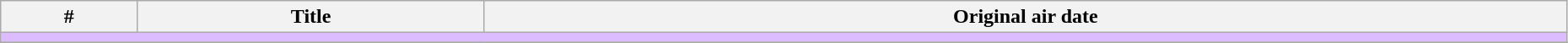<table class="wikitable" width="98%">
<tr>
<th>#</th>
<th>Title</th>
<th>Original air date</th>
</tr>
<tr>
<td colspan="150" bgcolor="#DCBCFF"></td>
</tr>
<tr>
</tr>
</table>
